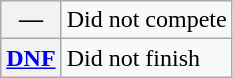<table class="wikitable">
<tr>
<th scope="row">—</th>
<td>Did not compete</td>
</tr>
<tr>
<th scope="row"><a href='#'>DNF</a></th>
<td>Did not finish</td>
</tr>
</table>
